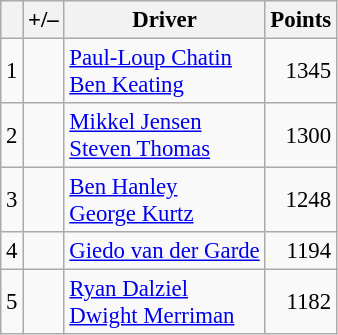<table class="wikitable" style="font-size: 95%;">
<tr>
<th scope="col"></th>
<th scope="col">+/–</th>
<th scope="col">Driver</th>
<th scope="col">Points</th>
</tr>
<tr>
<td align=center>1</td>
<td align="left"></td>
<td> <a href='#'>Paul-Loup Chatin</a><br> <a href='#'>Ben Keating</a></td>
<td align=right>1345</td>
</tr>
<tr>
<td align=center>2</td>
<td align="left"></td>
<td> <a href='#'>Mikkel Jensen</a><br> <a href='#'>Steven Thomas</a></td>
<td align=right>1300</td>
</tr>
<tr>
<td align=center>3</td>
<td align="left"></td>
<td> <a href='#'>Ben Hanley</a><br> <a href='#'>George Kurtz</a></td>
<td align=right>1248</td>
</tr>
<tr>
<td align=center>4</td>
<td align="left"></td>
<td> <a href='#'>Giedo van der Garde</a></td>
<td align=right>1194</td>
</tr>
<tr>
<td align=center>5</td>
<td align="left"></td>
<td> <a href='#'>Ryan Dalziel</a><br> <a href='#'>Dwight Merriman</a></td>
<td align=right>1182</td>
</tr>
</table>
